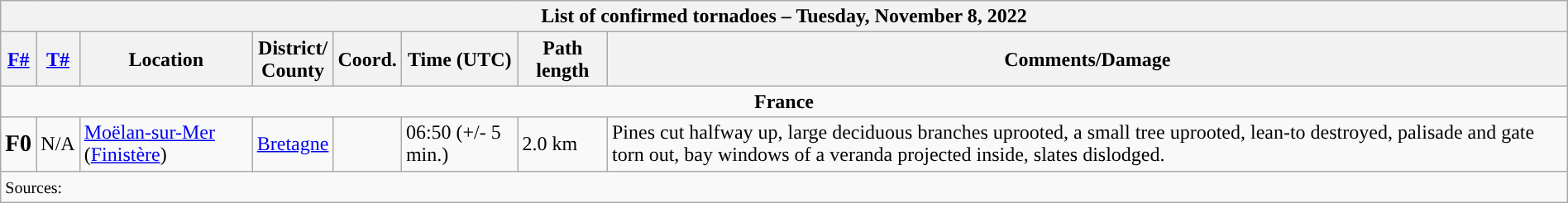<table class="wikitable collapsible" width="100%">
<tr>
<th colspan="8">List of confirmed tornadoes – Tuesday, November 8, 2022</th>
</tr>
<tr>
<th><a href='#'>F#</a></th>
<th><a href='#'>T#</a></th>
<th>Location</th>
<th>District/<br>County</th>
<th>Coord.</th>
<th>Time (UTC)</th>
<th>Path length</th>
<th>Comments/Damage</th>
</tr>
<tr>
<td colspan="8" align=center><strong>France</strong></td>
</tr>
<tr>
<td><big><strong>F0</strong></big></td>
<td>N/A</td>
<td><a href='#'>Moëlan-sur-Mer</a> (<a href='#'>Finistère</a>)</td>
<td><a href='#'>Bretagne</a></td>
<td></td>
<td>06:50 (+/- 5 min.)</td>
<td>2.0 km</td>
<td>Pines cut halfway up, large deciduous branches uprooted, a small tree uprooted, lean-to destroyed, palisade and gate torn out, bay windows of a veranda projected inside, slates dislodged.</td>
</tr>
<tr>
<td colspan="8"><small>Sources:  </small></td>
</tr>
</table>
